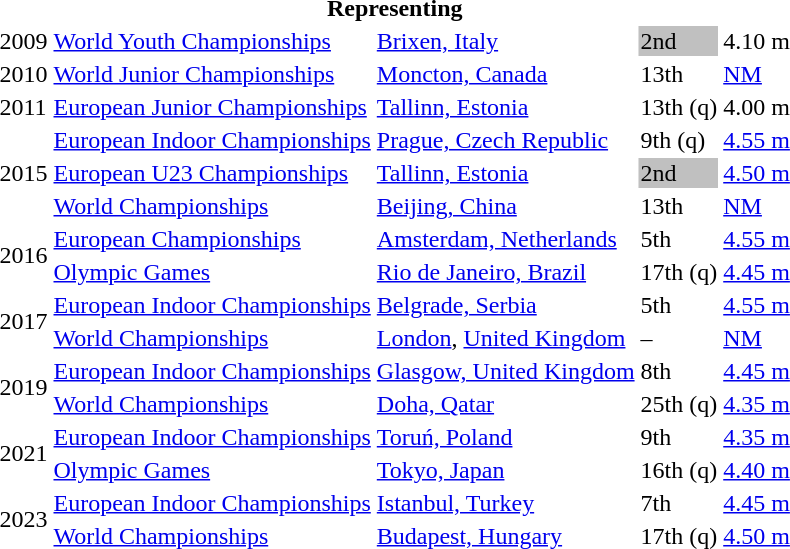<table>
<tr>
<th colspan="5">Representing </th>
</tr>
<tr>
<td>2009</td>
<td><a href='#'>World Youth Championships</a></td>
<td><a href='#'>Brixen, Italy</a></td>
<td bgcolor=silver>2nd</td>
<td>4.10 m</td>
</tr>
<tr>
<td>2010</td>
<td><a href='#'>World Junior Championships</a></td>
<td><a href='#'>Moncton, Canada</a></td>
<td>13th</td>
<td><a href='#'>NM</a></td>
</tr>
<tr>
<td>2011</td>
<td><a href='#'>European Junior Championships</a></td>
<td><a href='#'>Tallinn, Estonia</a></td>
<td>13th (q)</td>
<td>4.00 m</td>
</tr>
<tr>
<td rowspan=3>2015</td>
<td><a href='#'>European Indoor Championships</a></td>
<td><a href='#'>Prague, Czech Republic</a></td>
<td>9th (q)</td>
<td><a href='#'>4.55 m</a></td>
</tr>
<tr>
<td><a href='#'>European U23 Championships</a></td>
<td><a href='#'>Tallinn, Estonia</a></td>
<td bgcolor=silver>2nd</td>
<td><a href='#'>4.50 m</a></td>
</tr>
<tr>
<td><a href='#'>World Championships</a></td>
<td><a href='#'>Beijing, China</a></td>
<td>13th</td>
<td><a href='#'>NM</a></td>
</tr>
<tr>
<td rowspan=2>2016</td>
<td><a href='#'>European Championships</a></td>
<td><a href='#'>Amsterdam, Netherlands</a></td>
<td>5th</td>
<td><a href='#'>4.55 m</a></td>
</tr>
<tr>
<td><a href='#'>Olympic Games</a></td>
<td><a href='#'>Rio de Janeiro, Brazil</a></td>
<td>17th (q)</td>
<td><a href='#'>4.45 m</a></td>
</tr>
<tr>
<td rowspan=2>2017</td>
<td><a href='#'>European Indoor Championships</a></td>
<td><a href='#'>Belgrade, Serbia</a></td>
<td>5th</td>
<td><a href='#'>4.55 m</a></td>
</tr>
<tr>
<td><a href='#'>World Championships</a></td>
<td><a href='#'>London</a>, <a href='#'>United Kingdom</a></td>
<td>–</td>
<td><a href='#'>NM</a></td>
</tr>
<tr>
<td rowspan=2>2019</td>
<td><a href='#'>European Indoor Championships</a></td>
<td><a href='#'>Glasgow, United Kingdom</a></td>
<td>8th</td>
<td><a href='#'>4.45 m</a></td>
</tr>
<tr>
<td><a href='#'>World Championships</a></td>
<td><a href='#'>Doha, Qatar</a></td>
<td>25th (q)</td>
<td><a href='#'>4.35 m</a></td>
</tr>
<tr>
<td rowspan=2>2021</td>
<td><a href='#'>European Indoor Championships</a></td>
<td><a href='#'>Toruń, Poland</a></td>
<td>9th</td>
<td><a href='#'>4.35 m</a></td>
</tr>
<tr>
<td><a href='#'>Olympic Games</a></td>
<td><a href='#'>Tokyo, Japan</a></td>
<td>16th (q)</td>
<td><a href='#'>4.40 m</a></td>
</tr>
<tr>
<td rowspan=2>2023</td>
<td><a href='#'>European Indoor Championships</a></td>
<td><a href='#'>Istanbul, Turkey</a></td>
<td>7th</td>
<td><a href='#'>4.45 m</a></td>
</tr>
<tr>
<td><a href='#'>World Championships</a></td>
<td><a href='#'>Budapest, Hungary</a></td>
<td>17th (q)</td>
<td><a href='#'>4.50 m</a></td>
</tr>
</table>
